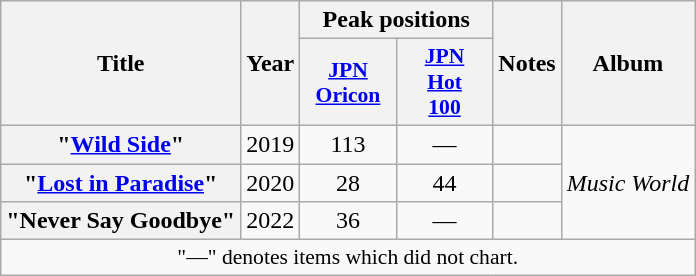<table class="wikitable plainrowheaders">
<tr>
<th scope="col" rowspan="2">Title</th>
<th scope="col" rowspan="2">Year</th>
<th scope="col" colspan="2">Peak positions</th>
<th scope="col" rowspan="2">Notes</th>
<th scope="col" rowspan="2">Album</th>
</tr>
<tr>
<th style="width:4em;font-size:90%" scope="col"><a href='#'>JPN<br>Oricon</a><br></th>
<th scope="col" style="width:4em;font-size:90%"><a href='#'>JPN<br>Hot<br>100</a><br></th>
</tr>
<tr>
<th scope="row">"<a href='#'>Wild Side</a>"</th>
<td align="center">2019</td>
<td align="center">113</td>
<td align="center">—</td>
<td></td>
<td rowspan="3"><em>Music World</em></td>
</tr>
<tr>
<th scope="row">"<a href='#'>Lost in Paradise</a>"<br></th>
<td align="center">2020</td>
<td align="center">28</td>
<td align="center">44</td>
<td></td>
</tr>
<tr>
<th scope="row">"Never Say Goodbye"<br></th>
<td align="center">2022</td>
<td align="center">36</td>
<td align="center">—</td>
<td></td>
</tr>
<tr>
<td colspan="6" align="center" style="font-size:90%;">"—" denotes items which did not chart.</td>
</tr>
</table>
